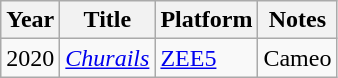<table class="wikitable">
<tr>
<th>Year</th>
<th>Title</th>
<th>Platform</th>
<th>Notes</th>
</tr>
<tr>
<td>2020</td>
<td><em><a href='#'>Churails</a></em></td>
<td><a href='#'>ZEE5</a></td>
<td>Cameo</td>
</tr>
</table>
